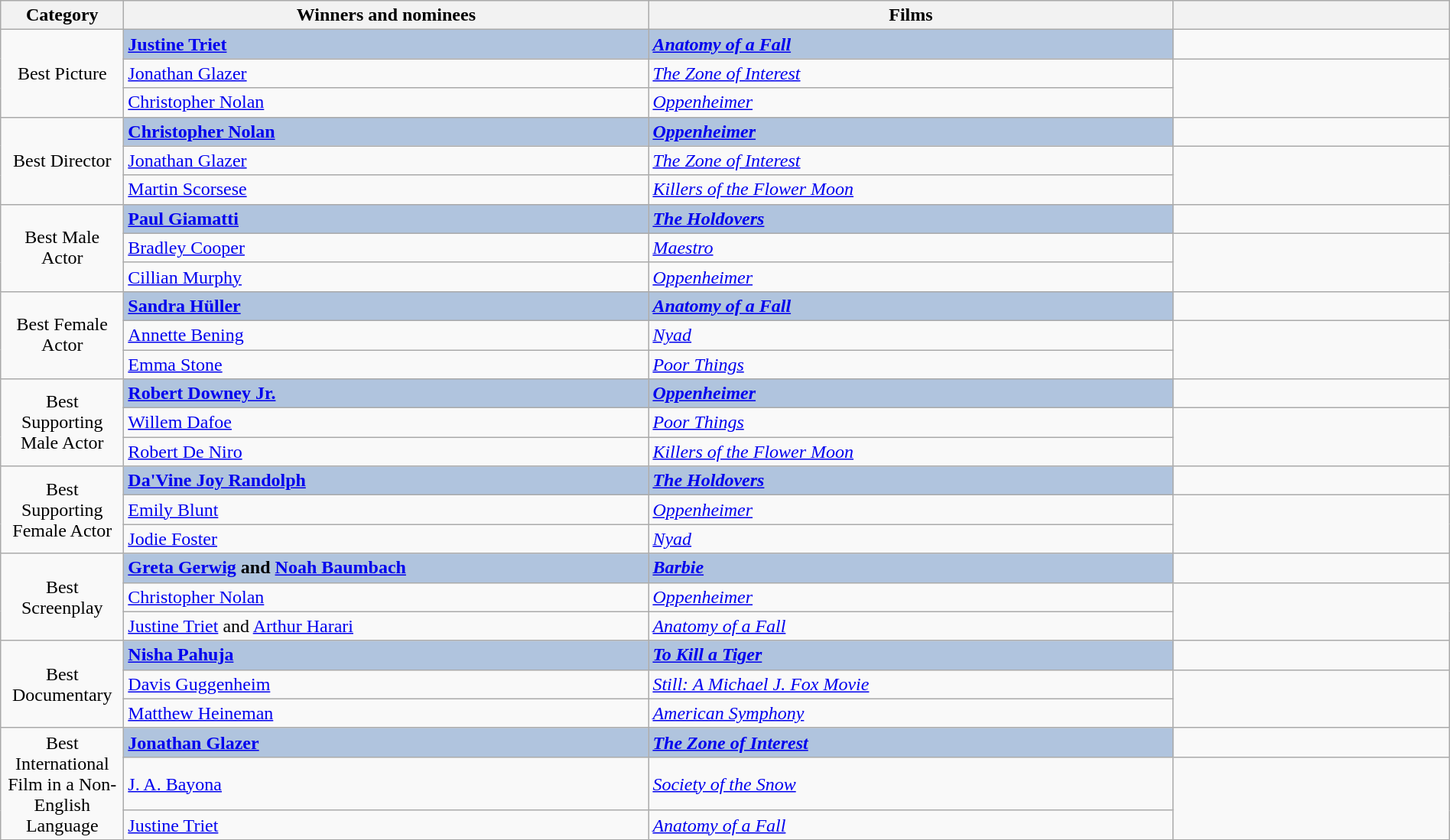<table class="wikitable" width="100%" cellpadding="5">
<tr>
<th width="100"><strong>Category</strong></th>
<th width="450"><strong>Winners and nominees</strong></th>
<th width="450"><strong>Films</strong></th>
<th scope="col" class="unsortable"></th>
</tr>
<tr>
<td style="text-align:center;" rowspan="3">Best Picture</td>
<td style="background:#B0C4DE;"><strong><a href='#'>Justine Triet</a></strong></td>
<td style="background:#B0C4DE;"><strong><em><a href='#'>Anatomy of a Fall</a></em></strong></td>
<td style="text-align:center;"></td>
</tr>
<tr>
<td><a href='#'>Jonathan Glazer</a></td>
<td><em><a href='#'>The Zone of Interest</a></em></td>
<td style="text-align:center;" rowspan="2"></td>
</tr>
<tr>
<td><a href='#'>Christopher Nolan</a></td>
<td><em><a href='#'>Oppenheimer</a></em></td>
</tr>
<tr>
<td style="text-align:center;" rowspan="3">Best Director</td>
<td style="background:#B0C4DE;"><strong><a href='#'>Christopher Nolan</a></strong></td>
<td style="background:#B0C4DE;"><strong><em><a href='#'>Oppenheimer</a></em></strong></td>
<td style="text-align:center;"></td>
</tr>
<tr>
<td><a href='#'>Jonathan Glazer</a></td>
<td><em><a href='#'>The Zone of Interest</a></em></td>
<td style="text-align:center;" rowspan="2"></td>
</tr>
<tr>
<td><a href='#'>Martin Scorsese</a></td>
<td><em><a href='#'>Killers of the Flower Moon</a></em></td>
</tr>
<tr>
<td style="text-align:center;" rowspan="3">Best Male Actor</td>
<td style="background:#B0C4DE;"><strong><a href='#'>Paul Giamatti</a></strong></td>
<td style="background:#B0C4DE;"><strong><em><a href='#'>The Holdovers</a></em></strong></td>
<td style="text-align:center;"></td>
</tr>
<tr>
<td><a href='#'>Bradley Cooper</a></td>
<td><em><a href='#'>Maestro</a></em></td>
<td style="text-align:center;" rowspan="2"></td>
</tr>
<tr>
<td><a href='#'>Cillian Murphy</a></td>
<td><em><a href='#'>Oppenheimer</a></em></td>
</tr>
<tr>
<td style="text-align:center;" rowspan="3">Best Female Actor</td>
<td style="background:#B0C4DE;"><strong><a href='#'>Sandra Hüller</a></strong></td>
<td style="background:#B0C4DE;"><strong><em><a href='#'>Anatomy of a Fall</a></em></strong></td>
<td style="text-align:center;"></td>
</tr>
<tr>
<td><a href='#'>Annette Bening</a></td>
<td><em><a href='#'>Nyad</a></em></td>
<td style="text-align:center;" rowspan="2"></td>
</tr>
<tr>
<td><a href='#'>Emma Stone</a></td>
<td><em><a href='#'>Poor Things</a></em></td>
</tr>
<tr>
<td style="text-align:center;" rowspan="3">Best Supporting Male Actor</td>
<td style="background:#B0C4DE;"><strong><a href='#'>Robert Downey Jr.</a></strong></td>
<td style="background:#B0C4DE;"><strong><em><a href='#'>Oppenheimer</a></em></strong></td>
<td style="text-align:center;"></td>
</tr>
<tr>
<td><a href='#'>Willem Dafoe</a></td>
<td><em><a href='#'>Poor Things</a></em></td>
<td style="text-align:center;" rowspan="2"></td>
</tr>
<tr>
<td><a href='#'>Robert De Niro</a></td>
<td><em><a href='#'>Killers of the Flower Moon</a></em></td>
</tr>
<tr>
<td style="text-align:center;" rowspan="3">Best Supporting Female Actor</td>
<td style="background:#B0C4DE;"><strong><a href='#'>Da'Vine Joy Randolph</a></strong></td>
<td style="background:#B0C4DE;"><strong><em><a href='#'>The Holdovers</a></em></strong></td>
<td style="text-align:center;"></td>
</tr>
<tr>
<td><a href='#'>Emily Blunt</a></td>
<td><em><a href='#'>Oppenheimer</a></em></td>
<td style="text-align:center;" rowspan="2"></td>
</tr>
<tr>
<td><a href='#'>Jodie Foster</a></td>
<td><em><a href='#'>Nyad</a></em></td>
</tr>
<tr>
<td style="text-align:center;" rowspan="3">Best Screenplay</td>
<td style="background:#B0C4DE;"><strong><a href='#'>Greta Gerwig</a> and <a href='#'>Noah Baumbach</a></strong></td>
<td style="background:#B0C4DE;"><strong><em><a href='#'>Barbie</a></em></strong></td>
<td style="text-align:center;"></td>
</tr>
<tr>
<td><a href='#'>Christopher Nolan</a></td>
<td><em><a href='#'>Oppenheimer</a></em></td>
<td style="text-align:center;" rowspan="2"></td>
</tr>
<tr>
<td><a href='#'>Justine Triet</a> and <a href='#'>Arthur Harari</a></td>
<td><em><a href='#'>Anatomy of a Fall</a></em></td>
</tr>
<tr>
<td style="text-align:center;" rowspan="3">Best Documentary</td>
<td style="background:#B0C4DE;"><strong><a href='#'>Nisha Pahuja</a></strong></td>
<td style="background:#B0C4DE;"><strong><em><a href='#'>To Kill a Tiger</a></em></strong></td>
<td style="text-align:center;"></td>
</tr>
<tr>
<td><a href='#'>Davis Guggenheim</a></td>
<td><em><a href='#'>Still: A Michael J. Fox Movie</a></em></td>
<td style="text-align:center;" rowspan="2"></td>
</tr>
<tr>
<td><a href='#'>Matthew Heineman</a></td>
<td><em><a href='#'>American Symphony</a></em></td>
</tr>
<tr>
<td style="text-align:center;" rowspan="3">Best International Film in a Non-English Language</td>
<td style="background:#B0C4DE;"><strong><a href='#'>Jonathan Glazer</a></strong></td>
<td style="background:#B0C4DE;"><strong><em><a href='#'>The Zone of Interest</a></em></strong></td>
<td style="text-align:center;"></td>
</tr>
<tr>
<td><a href='#'>J. A. Bayona</a></td>
<td><em><a href='#'>Society of the Snow</a></em></td>
<td style="text-align:center;" rowspan="2"></td>
</tr>
<tr>
<td><a href='#'>Justine Triet</a></td>
<td><em><a href='#'>Anatomy of a Fall</a></em></td>
</tr>
</table>
